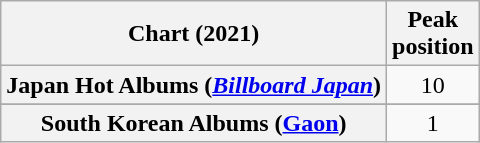<table class="wikitable sortable plainrowheaders" style="text-align:center">
<tr>
<th scope="col">Chart (2021)</th>
<th scope="col">Peak<br>position</th>
</tr>
<tr>
<th scope="row">Japan Hot Albums (<em><a href='#'>Billboard Japan</a></em>)</th>
<td>10</td>
</tr>
<tr>
</tr>
<tr>
<th scope="row">South Korean Albums (<a href='#'>Gaon</a>)</th>
<td>1</td>
</tr>
</table>
